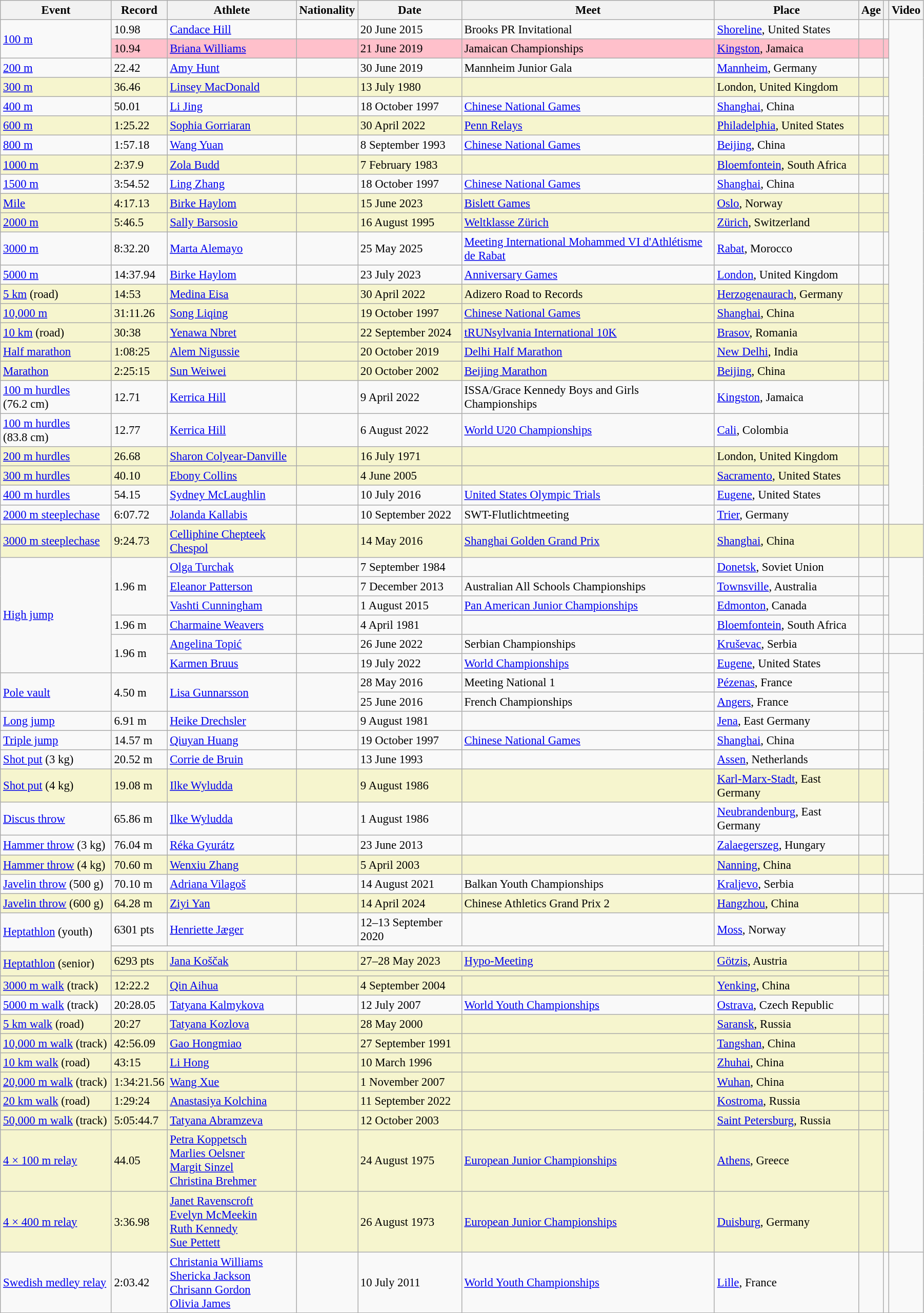<table class=wikitable style="width: 95%; font-size: 95%;">
<tr>
<th>Event</th>
<th>Record</th>
<th>Athlete</th>
<th>Nationality</th>
<th>Date</th>
<th>Meet</th>
<th>Place</th>
<th>Age</th>
<th></th>
<th>Video</th>
</tr>
<tr>
<td rowspan=2><a href='#'>100 m</a></td>
<td>10.98 </td>
<td><a href='#'>Candace Hill</a></td>
<td></td>
<td>20 June 2015</td>
<td>Brooks PR Invitational</td>
<td><a href='#'>Shoreline</a>, United States</td>
<td></td>
<td></td>
</tr>
<tr style="background:pink">
<td>10.94  </td>
<td><a href='#'>Briana Williams</a></td>
<td></td>
<td>21 June 2019</td>
<td>Jamaican Championships</td>
<td><a href='#'>Kingston</a>, Jamaica</td>
<td></td>
<td></td>
</tr>
<tr>
<td><a href='#'>200 m</a></td>
<td>22.42 </td>
<td><a href='#'>Amy Hunt</a></td>
<td></td>
<td>30 June 2019</td>
<td>Mannheim Junior Gala</td>
<td><a href='#'>Mannheim</a>, Germany</td>
<td></td>
<td></td>
</tr>
<tr style="background:#f6F5CE;">
<td><a href='#'>300 m</a></td>
<td>36.46</td>
<td><a href='#'>Linsey MacDonald</a></td>
<td></td>
<td>13 July 1980</td>
<td></td>
<td>London, United Kingdom</td>
<td></td>
<td></td>
</tr>
<tr>
<td><a href='#'>400 m</a></td>
<td>50.01</td>
<td><a href='#'>Li Jing</a></td>
<td></td>
<td>18 October 1997</td>
<td><a href='#'>Chinese National Games</a></td>
<td><a href='#'>Shanghai</a>, China</td>
<td></td>
<td></td>
</tr>
<tr style="background:#f6f5ce;">
<td><a href='#'>600 m</a></td>
<td>1:25.22</td>
<td><a href='#'>Sophia Gorriaran</a></td>
<td></td>
<td>30 April 2022</td>
<td><a href='#'>Penn Relays</a></td>
<td><a href='#'>Philadelphia</a>, United States</td>
<td></td>
<td></td>
</tr>
<tr>
<td><a href='#'>800 m</a></td>
<td>1:57.18</td>
<td><a href='#'>Wang Yuan</a></td>
<td></td>
<td>8 September 1993</td>
<td><a href='#'>Chinese National Games</a></td>
<td><a href='#'>Beijing</a>, China</td>
<td></td>
<td></td>
</tr>
<tr style="background:#f6F5CE;">
<td><a href='#'>1000 m</a></td>
<td>2:37.9 </td>
<td><a href='#'>Zola Budd</a></td>
<td></td>
<td>7 February 1983</td>
<td></td>
<td><a href='#'>Bloemfontein</a>, South Africa</td>
<td></td>
<td></td>
</tr>
<tr>
<td><a href='#'>1500 m</a></td>
<td>3:54.52</td>
<td><a href='#'>Ling Zhang</a></td>
<td></td>
<td>18 October 1997</td>
<td><a href='#'>Chinese National Games</a></td>
<td><a href='#'>Shanghai</a>, China</td>
<td></td>
<td></td>
</tr>
<tr style="background:#f6F5CE;">
<td><a href='#'>Mile</a></td>
<td>4:17.13</td>
<td><a href='#'>Birke Haylom</a></td>
<td></td>
<td>15 June 2023</td>
<td><a href='#'>Bislett Games</a></td>
<td><a href='#'>Oslo</a>, Norway</td>
<td></td>
<td></td>
</tr>
<tr style="background:#f6F5CE;">
<td><a href='#'>2000 m</a></td>
<td>5:46.5</td>
<td><a href='#'>Sally Barsosio</a></td>
<td></td>
<td>16 August 1995</td>
<td><a href='#'>Weltklasse Zürich</a></td>
<td><a href='#'>Zürich</a>, Switzerland</td>
<td></td>
<td></td>
</tr>
<tr>
<td><a href='#'>3000 m</a></td>
<td>8:32.20</td>
<td><a href='#'>Marta Alemayo</a></td>
<td></td>
<td>25 May 2025</td>
<td><a href='#'>Meeting International Mohammed VI d'Athlétisme de Rabat</a></td>
<td><a href='#'>Rabat</a>, Morocco</td>
<td></td>
<td></td>
</tr>
<tr>
<td><a href='#'>5000 m</a></td>
<td>14:37.94</td>
<td><a href='#'>Birke Haylom</a></td>
<td></td>
<td>23 July 2023</td>
<td><a href='#'>Anniversary Games</a></td>
<td><a href='#'>London</a>, United Kingdom</td>
<td></td>
<td></td>
</tr>
<tr style="background:#f6F5CE;">
<td><a href='#'>5 km</a> (road)</td>
<td>14:53</td>
<td><a href='#'>Medina Eisa</a></td>
<td></td>
<td>30 April 2022</td>
<td>Adizero Road to Records</td>
<td><a href='#'>Herzogenaurach</a>, Germany</td>
<td></td>
<td></td>
</tr>
<tr style="background:#f6F5CE;">
<td><a href='#'>10,000 m</a></td>
<td>31:11.26</td>
<td><a href='#'>Song Liqing</a></td>
<td></td>
<td>19 October 1997</td>
<td><a href='#'>Chinese National Games</a></td>
<td><a href='#'>Shanghai</a>, China</td>
<td></td>
<td></td>
</tr>
<tr style="background:#f6F5CE;">
<td><a href='#'>10 km</a> (road)</td>
<td>30:38</td>
<td><a href='#'>Yenawa Nbret</a></td>
<td></td>
<td>22 September 2024</td>
<td><a href='#'>tRUNsylvania International 10K</a></td>
<td><a href='#'>Brasov</a>, Romania</td>
<td></td>
<td></td>
</tr>
<tr style="background:#f6F5CE;">
<td><a href='#'>Half marathon</a></td>
<td>1:08:25</td>
<td><a href='#'>Alem Nigussie</a></td>
<td></td>
<td>20 October 2019</td>
<td><a href='#'>Delhi Half Marathon</a></td>
<td><a href='#'>New Delhi</a>, India</td>
<td></td>
<td></td>
</tr>
<tr style="background:#f6F5CE;">
<td><a href='#'>Marathon</a></td>
<td>2:25:15</td>
<td><a href='#'>Sun Weiwei</a></td>
<td></td>
<td>20 October 2002</td>
<td><a href='#'>Beijing Marathon</a></td>
<td><a href='#'>Beijing</a>, China</td>
<td></td>
<td></td>
</tr>
<tr>
<td><a href='#'>100 m hurdles</a> (76.2 cm)</td>
<td>12.71 </td>
<td><a href='#'>Kerrica Hill</a></td>
<td></td>
<td>9 April 2022</td>
<td>ISSA/Grace Kennedy Boys and Girls Championships</td>
<td><a href='#'>Kingston</a>, Jamaica</td>
<td></td>
<td></td>
</tr>
<tr>
<td><a href='#'>100 m hurdles</a> (83.8 cm)</td>
<td>12.77 </td>
<td><a href='#'>Kerrica Hill</a></td>
<td></td>
<td>6 August 2022</td>
<td><a href='#'>World U20 Championships</a></td>
<td><a href='#'>Cali</a>, Colombia</td>
<td></td>
<td></td>
</tr>
<tr style="background:#f6F5CE;">
<td><a href='#'>200 m hurdles</a></td>
<td>26.68</td>
<td><a href='#'>Sharon Colyear-Danville</a></td>
<td></td>
<td>16 July 1971</td>
<td></td>
<td>London, United Kingdom</td>
<td></td>
<td></td>
</tr>
<tr style="background:#f6F5CE;">
<td><a href='#'>300 m hurdles</a></td>
<td>40.10</td>
<td><a href='#'>Ebony Collins</a></td>
<td></td>
<td>4 June 2005</td>
<td></td>
<td><a href='#'>Sacramento</a>, United States</td>
<td></td>
<td></td>
</tr>
<tr>
<td><a href='#'>400 m hurdles</a></td>
<td>54.15</td>
<td><a href='#'>Sydney McLaughlin</a></td>
<td></td>
<td>10 July 2016</td>
<td><a href='#'>United States Olympic Trials</a></td>
<td><a href='#'>Eugene</a>, United States</td>
<td></td>
<td></td>
</tr>
<tr>
<td><a href='#'>2000 m steeplechase</a></td>
<td>6:07.72</td>
<td><a href='#'>Jolanda Kallabis</a></td>
<td></td>
<td>10 September 2022</td>
<td>SWT-Flutlichtmeeting</td>
<td><a href='#'>Trier</a>, Germany</td>
<td></td>
<td></td>
</tr>
<tr style="background:#f6F5CE;">
<td><a href='#'>3000 m steeplechase</a></td>
<td>9:24.73</td>
<td><a href='#'>Celliphine Chepteek Chespol</a></td>
<td></td>
<td>14 May 2016</td>
<td><a href='#'>Shanghai Golden Grand Prix</a></td>
<td><a href='#'>Shanghai</a>, China</td>
<td></td>
<td></td>
<td></td>
</tr>
<tr>
<td rowspan=6><a href='#'>High jump</a></td>
<td rowspan=3>1.96 m</td>
<td><a href='#'>Olga Turchak</a></td>
<td></td>
<td>7 September 1984</td>
<td></td>
<td><a href='#'>Donetsk</a>, Soviet Union</td>
<td></td>
<td></td>
</tr>
<tr>
<td><a href='#'>Eleanor Patterson</a></td>
<td></td>
<td>7 December 2013</td>
<td>Australian All Schools Championships</td>
<td><a href='#'>Townsville</a>, Australia</td>
<td></td>
<td></td>
</tr>
<tr>
<td><a href='#'>Vashti Cunningham</a></td>
<td></td>
<td>1 August 2015</td>
<td><a href='#'>Pan American Junior Championships</a></td>
<td><a href='#'>Edmonton</a>, Canada</td>
<td></td>
<td></td>
</tr>
<tr>
<td>1.96 m </td>
<td><a href='#'>Charmaine Weavers</a></td>
<td></td>
<td>4 April 1981</td>
<td></td>
<td><a href='#'>Bloemfontein</a>, South Africa</td>
<td></td>
<td></td>
</tr>
<tr>
<td rowspan=2>1.96 m</td>
<td><a href='#'>Angelina Topić</a></td>
<td></td>
<td>26 June 2022</td>
<td>Serbian Championships</td>
<td><a href='#'>Kruševac</a>, Serbia</td>
<td></td>
<td></td>
<td></td>
</tr>
<tr>
<td><a href='#'>Karmen Bruus</a></td>
<td></td>
<td>19 July 2022</td>
<td><a href='#'>World Championships</a></td>
<td><a href='#'>Eugene</a>, United States</td>
<td></td>
<td></td>
</tr>
<tr>
<td rowspan=2><a href='#'>Pole vault</a></td>
<td rowspan=2>4.50 m</td>
<td rowspan=2><a href='#'>Lisa Gunnarsson</a></td>
<td rowspan=2></td>
<td>28 May 2016</td>
<td>Meeting National 1</td>
<td><a href='#'>Pézenas</a>, France</td>
<td></td>
<td></td>
</tr>
<tr>
<td>25 June 2016</td>
<td>French Championships</td>
<td><a href='#'>Angers</a>, France</td>
<td></td>
<td></td>
</tr>
<tr>
<td><a href='#'>Long jump</a></td>
<td>6.91 m </td>
<td><a href='#'>Heike Drechsler</a></td>
<td></td>
<td>9 August 1981</td>
<td></td>
<td><a href='#'>Jena</a>, East Germany</td>
<td></td>
<td></td>
</tr>
<tr>
<td><a href='#'>Triple jump</a></td>
<td>14.57 m </td>
<td><a href='#'>Qiuyan Huang</a></td>
<td></td>
<td>19 October 1997</td>
<td><a href='#'>Chinese National Games</a></td>
<td><a href='#'>Shanghai</a>, China</td>
<td></td>
<td></td>
</tr>
<tr>
<td><a href='#'>Shot put</a> (3 kg)</td>
<td>20.52 m</td>
<td><a href='#'>Corrie de Bruin</a></td>
<td></td>
<td>13 June 1993</td>
<td></td>
<td><a href='#'>Assen</a>, Netherlands</td>
<td></td>
<td></td>
</tr>
<tr style="background:#f6F5CE;">
<td><a href='#'>Shot put</a> (4 kg)</td>
<td>19.08 m</td>
<td><a href='#'>Ilke Wyludda</a></td>
<td></td>
<td>9 August 1986</td>
<td></td>
<td><a href='#'>Karl-Marx-Stadt</a>, East Germany</td>
<td></td>
<td></td>
</tr>
<tr>
<td><a href='#'>Discus throw</a></td>
<td>65.86 m</td>
<td><a href='#'>Ilke Wyludda</a></td>
<td></td>
<td>1 August 1986</td>
<td></td>
<td><a href='#'>Neubrandenburg</a>, East Germany</td>
<td></td>
<td></td>
</tr>
<tr>
<td><a href='#'>Hammer throw</a> (3 kg)</td>
<td>76.04 m</td>
<td><a href='#'>Réka Gyurátz</a></td>
<td></td>
<td>23 June 2013</td>
<td></td>
<td><a href='#'>Zalaegerszeg</a>, Hungary</td>
<td></td>
<td></td>
</tr>
<tr style="background:#f6F5CE;">
<td><a href='#'>Hammer throw</a> (4 kg)</td>
<td>70.60 m</td>
<td><a href='#'>Wenxiu Zhang</a></td>
<td></td>
<td>5 April 2003</td>
<td></td>
<td><a href='#'>Nanning</a>, China</td>
<td></td>
<td></td>
</tr>
<tr>
<td><a href='#'>Javelin throw</a> (500 g)</td>
<td>70.10 m</td>
<td><a href='#'>Adriana Vilagoš</a></td>
<td></td>
<td>14 August 2021</td>
<td>Balkan Youth Championships</td>
<td><a href='#'>Kraljevo</a>, Serbia</td>
<td></td>
<td></td>
<td></td>
</tr>
<tr style="background:#f6F5CE;">
<td><a href='#'>Javelin throw</a> (600 g)</td>
<td>64.28 m</td>
<td><a href='#'>Ziyi Yan</a></td>
<td></td>
<td>14 April 2024</td>
<td>Chinese Athletics Grand Prix 2</td>
<td><a href='#'>Hangzhou</a>, China</td>
<td></td>
<td></td>
</tr>
<tr>
<td rowspan=2><a href='#'>Heptathlon</a> (youth)</td>
<td>6301 pts</td>
<td><a href='#'>Henriette Jæger</a></td>
<td></td>
<td>12–13 September 2020</td>
<td></td>
<td><a href='#'>Moss</a>, Norway</td>
<td></td>
<td rowspan="2"></td>
</tr>
<tr>
<td colspan="7"></td>
</tr>
<tr style="background:#f6F5CE;">
<td rowspan=2><a href='#'>Heptathlon</a> (senior)</td>
<td>6293 pts</td>
<td><a href='#'>Jana Koščak</a></td>
<td></td>
<td>27–28 May 2023</td>
<td><a href='#'>Hypo-Meeting</a></td>
<td><a href='#'>Götzis</a>, Austria</td>
<td></td>
<td></td>
</tr>
<tr style="background:#f6F5CE;">
<td colspan=7></td>
<td></td>
</tr>
<tr style="background:#f6F5CE;">
<td><a href='#'>3000 m walk</a> (track)</td>
<td>12:22.2 </td>
<td><a href='#'>Qin Aihua</a></td>
<td></td>
<td>4 September 2004</td>
<td></td>
<td><a href='#'>Yenking</a>, China</td>
<td></td>
<td></td>
</tr>
<tr>
<td><a href='#'>5000 m walk</a> (track)</td>
<td>20:28.05</td>
<td><a href='#'>Tatyana Kalmykova</a></td>
<td></td>
<td>12 July 2007</td>
<td><a href='#'>World Youth Championships</a></td>
<td><a href='#'>Ostrava</a>, Czech Republic</td>
<td></td>
<td></td>
</tr>
<tr style="background:#f6F5CE;">
<td><a href='#'>5 km walk</a> (road)</td>
<td>20:27</td>
<td><a href='#'>Tatyana Kozlova</a></td>
<td></td>
<td>28 May 2000</td>
<td></td>
<td><a href='#'>Saransk</a>, Russia</td>
<td></td>
<td></td>
</tr>
<tr style="background:#f6F5CE;">
<td><a href='#'>10,000 m walk</a> (track)</td>
<td>42:56.09</td>
<td><a href='#'>Gao Hongmiao</a></td>
<td></td>
<td>27 September 1991</td>
<td></td>
<td><a href='#'>Tangshan</a>, China</td>
<td></td>
<td></td>
</tr>
<tr style="background:#f6F5CE;">
<td><a href='#'>10 km walk</a> (road)</td>
<td>43:15</td>
<td><a href='#'>Li Hong</a></td>
<td></td>
<td>10 March 1996</td>
<td></td>
<td><a href='#'>Zhuhai</a>, China</td>
<td></td>
<td></td>
</tr>
<tr style="background:#f6F5CE;">
<td><a href='#'>20,000 m walk</a> (track)</td>
<td>1:34:21.56</td>
<td><a href='#'>Wang Xue</a></td>
<td></td>
<td>1 November 2007</td>
<td></td>
<td><a href='#'>Wuhan</a>, China</td>
<td></td>
<td></td>
</tr>
<tr style="background:#f6F5CE;">
<td><a href='#'>20 km walk</a> (road)</td>
<td>1:29:24</td>
<td><a href='#'>Anastasiya Kolchina</a></td>
<td></td>
<td>11 September 2022</td>
<td></td>
<td><a href='#'>Kostroma</a>, Russia</td>
<td></td>
<td></td>
</tr>
<tr style="background:#f6F5CE;">
<td><a href='#'>50,000 m walk</a> (track)</td>
<td>5:05:44.7 </td>
<td><a href='#'>Tatyana Abramzeva</a></td>
<td></td>
<td>12 October 2003</td>
<td></td>
<td><a href='#'>Saint Petersburg</a>, Russia</td>
<td></td>
<td></td>
</tr>
<tr style="background:#f6F5CE;">
<td><a href='#'>4 × 100 m relay</a></td>
<td>44.05</td>
<td><a href='#'>Petra Koppetsch</a><br><a href='#'>Marlies Oelsner</a><br><a href='#'>Margit Sinzel</a><br><a href='#'>Christina Brehmer</a></td>
<td></td>
<td>24 August 1975</td>
<td><a href='#'>European Junior Championships</a></td>
<td><a href='#'>Athens</a>, Greece</td>
<td><br><br><br></td>
<td></td>
</tr>
<tr style="background:#f6F5CE;">
<td><a href='#'>4 × 400 m relay</a></td>
<td>3:36.98</td>
<td><a href='#'>Janet Ravenscroft</a><br><a href='#'>Evelyn McMeekin</a><br><a href='#'>Ruth Kennedy</a><br><a href='#'>Sue Pettett</a></td>
<td></td>
<td>26 August 1973</td>
<td><a href='#'>European Junior Championships</a></td>
<td><a href='#'>Duisburg</a>, Germany</td>
<td><br><br><br></td>
<td></td>
</tr>
<tr>
<td><a href='#'>Swedish medley relay</a></td>
<td>2:03.42</td>
<td><a href='#'>Christania Williams</a><br><a href='#'>Shericka Jackson</a><br><a href='#'>Chrisann Gordon</a><br><a href='#'>Olivia James</a></td>
<td></td>
<td>10 July 2011</td>
<td><a href='#'>World Youth Championships</a></td>
<td><a href='#'>Lille</a>, France</td>
<td><br><br><br></td>
<td></td>
<td></td>
</tr>
</table>
